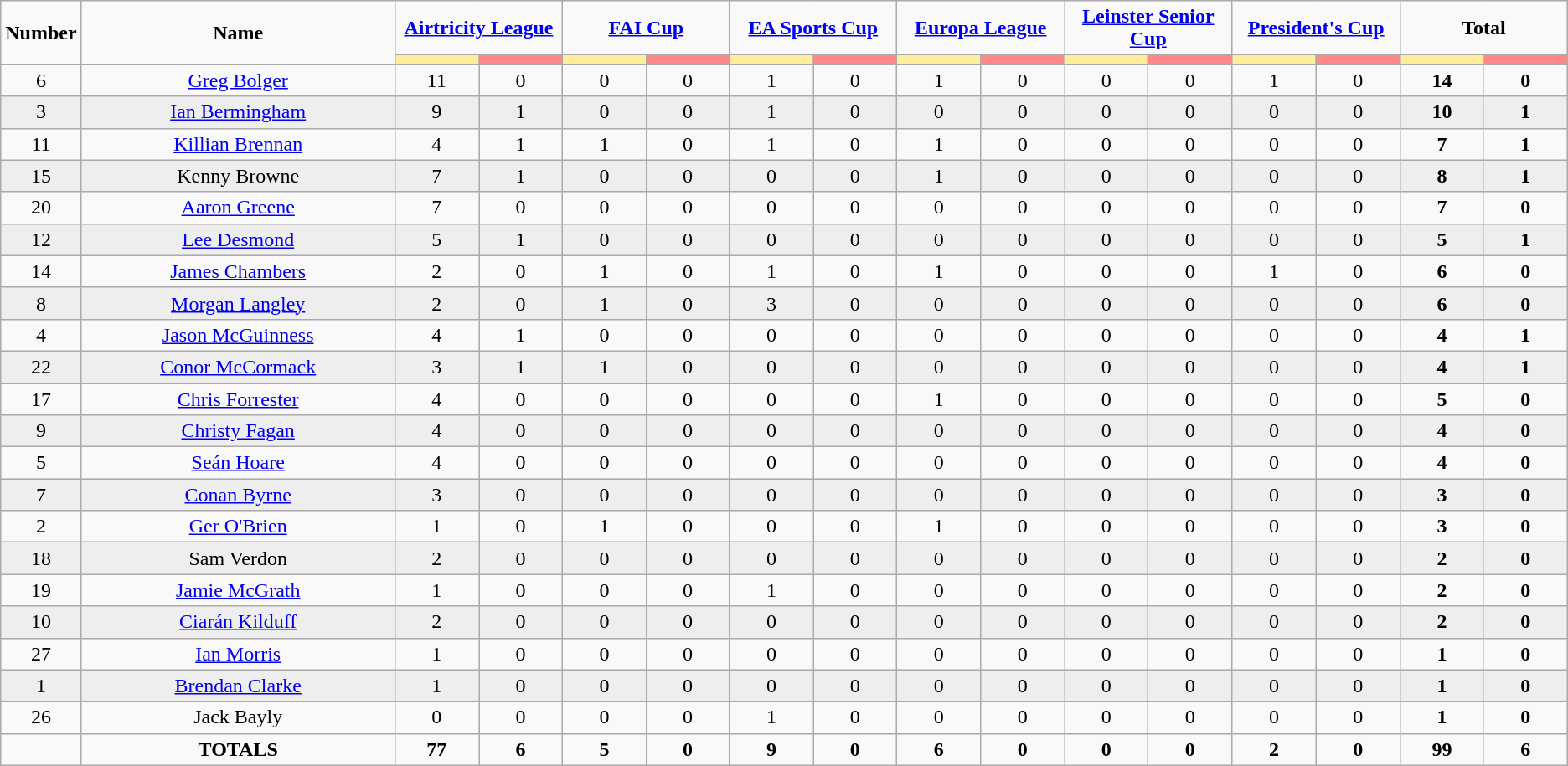<table class="wikitable" style="text-align:center;">
<tr style="text-align:center;">
<td rowspan=2  style="width:5%; "><strong>Number</strong></td>
<td rowspan=2  style="width:20%; "><strong>Name</strong></td>
<td colspan=2><strong><a href='#'>Airtricity League</a></strong></td>
<td colspan=2><strong><a href='#'>FAI Cup</a></strong></td>
<td colspan=2><strong><a href='#'>EA Sports Cup</a></strong></td>
<td colspan=2><strong><a href='#'>Europa League</a></strong></td>
<td colspan=2><strong><a href='#'>Leinster Senior Cup</a></strong></td>
<td colspan=2><strong><a href='#'>President's Cup</a></strong></td>
<td colspan=2><strong>Total</strong></td>
</tr>
<tr>
<th style="width:60px; background:#fe9;"></th>
<th style="width:60px; background:#ff8888;"></th>
<th style="width:60px; background:#fe9;"></th>
<th style="width:60px; background:#ff8888;"></th>
<th style="width:60px; background:#fe9;"></th>
<th style="width:60px; background:#ff8888;"></th>
<th style="width:60px; background:#fe9;"></th>
<th style="width:60px; background:#ff8888;"></th>
<th style="width:60px; background:#fe9;"></th>
<th style="width:60px; background:#ff8888;"></th>
<th style="width:60px; background:#fe9;"></th>
<th style="width:60px; background:#ff8888;"></th>
<th style="width:60px; background:#fe9;"></th>
<th style="width:60px; background:#ff8888;"></th>
</tr>
<tr>
<td>6</td>
<td><a href='#'>Greg Bolger</a></td>
<td>11</td>
<td>0</td>
<td>0</td>
<td>0</td>
<td>1</td>
<td>0</td>
<td>1</td>
<td>0</td>
<td>0</td>
<td>0</td>
<td>1</td>
<td>0</td>
<td><strong>14</strong></td>
<td><strong>0</strong></td>
</tr>
<tr style="background:#eee;">
<td>3</td>
<td><a href='#'>Ian Bermingham</a></td>
<td>9</td>
<td>1</td>
<td>0</td>
<td>0</td>
<td>1</td>
<td>0</td>
<td>0</td>
<td>0</td>
<td>0</td>
<td>0</td>
<td>0</td>
<td>0</td>
<td><strong>10</strong></td>
<td><strong>1</strong></td>
</tr>
<tr>
<td>11</td>
<td><a href='#'>Killian Brennan</a></td>
<td>4</td>
<td>1</td>
<td>1</td>
<td>0</td>
<td>1</td>
<td>0</td>
<td>1</td>
<td>0</td>
<td>0</td>
<td>0</td>
<td>0</td>
<td>0</td>
<td><strong>7</strong></td>
<td><strong>1</strong></td>
</tr>
<tr style="background:#eee;">
<td>15</td>
<td>Kenny Browne</td>
<td>7</td>
<td>1</td>
<td>0</td>
<td>0</td>
<td>0</td>
<td>0</td>
<td>1</td>
<td>0</td>
<td>0</td>
<td>0</td>
<td>0</td>
<td>0</td>
<td><strong>8</strong></td>
<td><strong>1</strong></td>
</tr>
<tr>
<td>20</td>
<td><a href='#'>Aaron Greene</a></td>
<td>7</td>
<td>0</td>
<td>0</td>
<td>0</td>
<td>0</td>
<td>0</td>
<td>0</td>
<td>0</td>
<td>0</td>
<td>0</td>
<td>0</td>
<td>0</td>
<td><strong>7</strong></td>
<td><strong>0</strong></td>
</tr>
<tr style="background:#eee;">
<td>12</td>
<td><a href='#'>Lee Desmond</a></td>
<td>5</td>
<td>1</td>
<td>0</td>
<td>0</td>
<td>0</td>
<td>0</td>
<td>0</td>
<td>0</td>
<td>0</td>
<td>0</td>
<td>0</td>
<td>0</td>
<td><strong>5</strong></td>
<td><strong>1</strong></td>
</tr>
<tr>
<td>14</td>
<td><a href='#'>James Chambers</a></td>
<td>2</td>
<td>0</td>
<td>1</td>
<td>0</td>
<td>1</td>
<td>0</td>
<td>1</td>
<td>0</td>
<td>0</td>
<td>0</td>
<td>1</td>
<td>0</td>
<td><strong>6</strong></td>
<td><strong>0</strong></td>
</tr>
<tr style="background:#eee;">
<td>8</td>
<td><a href='#'>Morgan Langley</a></td>
<td>2</td>
<td>0</td>
<td>1</td>
<td>0</td>
<td>3</td>
<td>0</td>
<td>0</td>
<td>0</td>
<td>0</td>
<td>0</td>
<td>0</td>
<td>0</td>
<td><strong>6</strong></td>
<td><strong>0</strong></td>
</tr>
<tr>
<td>4</td>
<td><a href='#'>Jason McGuinness</a></td>
<td>4</td>
<td>1</td>
<td>0</td>
<td>0</td>
<td>0</td>
<td>0</td>
<td>0</td>
<td>0</td>
<td>0</td>
<td>0</td>
<td>0</td>
<td>0</td>
<td><strong>4</strong></td>
<td><strong>1</strong></td>
</tr>
<tr style="background:#eee;">
<td>22</td>
<td><a href='#'>Conor McCormack</a></td>
<td>3</td>
<td>1</td>
<td>1</td>
<td>0</td>
<td>0</td>
<td>0</td>
<td>0</td>
<td>0</td>
<td>0</td>
<td>0</td>
<td>0</td>
<td>0</td>
<td><strong>4</strong></td>
<td><strong>1</strong></td>
</tr>
<tr>
<td>17</td>
<td><a href='#'>Chris Forrester</a></td>
<td>4</td>
<td>0</td>
<td>0</td>
<td>0</td>
<td>0</td>
<td>0</td>
<td>1</td>
<td>0</td>
<td>0</td>
<td>0</td>
<td>0</td>
<td>0</td>
<td><strong>5</strong></td>
<td><strong>0</strong></td>
</tr>
<tr style="background:#eee;">
<td>9</td>
<td><a href='#'>Christy Fagan</a></td>
<td>4</td>
<td>0</td>
<td>0</td>
<td>0</td>
<td>0</td>
<td>0</td>
<td>0</td>
<td>0</td>
<td>0</td>
<td>0</td>
<td>0</td>
<td>0</td>
<td><strong>4</strong></td>
<td><strong>0</strong></td>
</tr>
<tr>
<td>5</td>
<td><a href='#'>Seán Hoare</a></td>
<td>4</td>
<td>0</td>
<td>0</td>
<td>0</td>
<td>0</td>
<td>0</td>
<td>0</td>
<td>0</td>
<td>0</td>
<td>0</td>
<td>0</td>
<td>0</td>
<td><strong>4</strong></td>
<td><strong>0</strong></td>
</tr>
<tr style="background:#eee;">
<td>7</td>
<td><a href='#'>Conan Byrne</a></td>
<td>3</td>
<td>0</td>
<td>0</td>
<td>0</td>
<td>0</td>
<td>0</td>
<td>0</td>
<td>0</td>
<td>0</td>
<td>0</td>
<td>0</td>
<td>0</td>
<td><strong>3</strong></td>
<td><strong>0</strong></td>
</tr>
<tr>
<td>2</td>
<td><a href='#'>Ger O'Brien</a></td>
<td>1</td>
<td>0</td>
<td>1</td>
<td>0</td>
<td>0</td>
<td>0</td>
<td>1</td>
<td>0</td>
<td>0</td>
<td>0</td>
<td>0</td>
<td>0</td>
<td><strong>3</strong></td>
<td><strong>0</strong></td>
</tr>
<tr style="background:#eee;">
<td>18</td>
<td>Sam Verdon</td>
<td>2</td>
<td>0</td>
<td>0</td>
<td>0</td>
<td>0</td>
<td>0</td>
<td>0</td>
<td>0</td>
<td>0</td>
<td>0</td>
<td>0</td>
<td>0</td>
<td><strong>2</strong></td>
<td><strong>0</strong></td>
</tr>
<tr>
<td>19</td>
<td><a href='#'>Jamie McGrath</a></td>
<td>1</td>
<td>0</td>
<td>0</td>
<td>0</td>
<td>1</td>
<td>0</td>
<td>0</td>
<td>0</td>
<td>0</td>
<td>0</td>
<td>0</td>
<td>0</td>
<td><strong>2</strong></td>
<td><strong>0</strong></td>
</tr>
<tr style="background:#eee;">
<td>10</td>
<td><a href='#'>Ciarán Kilduff</a></td>
<td>2</td>
<td>0</td>
<td>0</td>
<td>0</td>
<td>0</td>
<td>0</td>
<td>0</td>
<td>0</td>
<td>0</td>
<td>0</td>
<td>0</td>
<td>0</td>
<td><strong>2</strong></td>
<td><strong>0</strong></td>
</tr>
<tr>
<td>27</td>
<td><a href='#'>Ian Morris</a></td>
<td>1</td>
<td>0</td>
<td>0</td>
<td>0</td>
<td>0</td>
<td>0</td>
<td>0</td>
<td>0</td>
<td>0</td>
<td>0</td>
<td>0</td>
<td>0</td>
<td><strong>1</strong></td>
<td><strong>0</strong></td>
</tr>
<tr style="background:#eee;">
<td>1</td>
<td><a href='#'>Brendan Clarke</a></td>
<td>1</td>
<td>0</td>
<td>0</td>
<td>0</td>
<td>0</td>
<td>0</td>
<td>0</td>
<td>0</td>
<td>0</td>
<td>0</td>
<td>0</td>
<td>0</td>
<td><strong>1</strong></td>
<td><strong>0</strong></td>
</tr>
<tr>
<td>26</td>
<td>Jack Bayly</td>
<td>0</td>
<td>0</td>
<td>0</td>
<td>0</td>
<td>1</td>
<td>0</td>
<td>0</td>
<td>0</td>
<td>0</td>
<td>0</td>
<td>0</td>
<td>0</td>
<td><strong>1</strong></td>
<td><strong>0</strong></td>
</tr>
<tr>
<td></td>
<td><strong>TOTALS</strong></td>
<td><strong>77</strong></td>
<td><strong>6</strong></td>
<td><strong>5</strong></td>
<td><strong>0</strong></td>
<td><strong>9</strong></td>
<td><strong>0</strong></td>
<td><strong>6</strong></td>
<td><strong>0</strong></td>
<td><strong>0</strong></td>
<td><strong>0</strong></td>
<td><strong>2</strong></td>
<td><strong>0</strong></td>
<td><strong>99</strong></td>
<td><strong>6</strong></td>
</tr>
</table>
